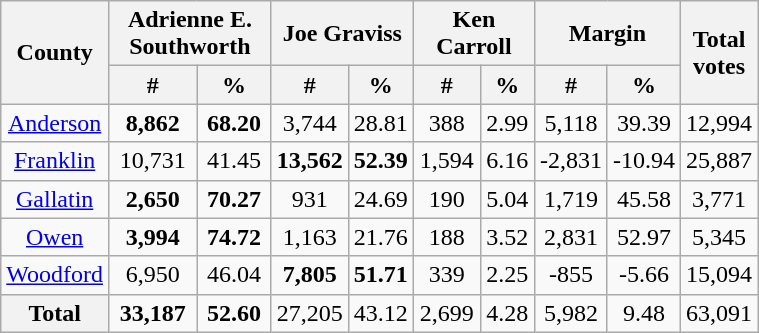<table width="40%" class="wikitable sortable">
<tr>
<th rowspan="2" colspan="1" style="text-align:center">County</th>
<th colspan="2" style="text-align: center;">Adrienne E. Southworth</th>
<th colspan="2" style="text-align: center;">Joe Graviss</th>
<th colspan="2" style="text-align: center;">Ken Carroll</th>
<th colspan="2">Margin</th>
<th colspan="1" rowspan="2" style="text-align: center;">Total<br>votes</th>
</tr>
<tr>
<th colspan="1" style="text-align: center;">#</th>
<th colspan="1" style="text-align: center;">%</th>
<th colspan="1" style="text-align: center;">#</th>
<th colspan="1" style="text-align: center;">%</th>
<th colspan="1" style="text-align: center;">#</th>
<th colspan="1" style="text-align: center;">%</th>
<th>#</th>
<th>%</th>
</tr>
<tr>
<td align="center"  ><a href='#'>Anderson</a></td>
<td align="center"><strong>8,862</strong></td>
<td align="center"><strong>68.20</strong></td>
<td align="center">3,744</td>
<td align="center">28.81</td>
<td align="center">388</td>
<td align="center">2.99</td>
<td align="center">5,118</td>
<td align="center">39.39</td>
<td align="center">12,994</td>
</tr>
<tr>
<td align="center"  ><a href='#'>Franklin</a></td>
<td align="center">10,731</td>
<td align="center">41.45</td>
<td align="center"><strong>13,562</strong></td>
<td align="center"><strong>52.39</strong></td>
<td align="center">1,594</td>
<td align="center">6.16</td>
<td align="center">-2,831</td>
<td align="center">-10.94</td>
<td align="center">25,887</td>
</tr>
<tr>
<td align="center"  ><a href='#'>Gallatin</a></td>
<td align="center"><strong>2,650</strong></td>
<td align="center"><strong>70.27</strong></td>
<td align="center">931</td>
<td align="center">24.69</td>
<td align="center">190</td>
<td align="center">5.04</td>
<td align="center">1,719</td>
<td align="center">45.58</td>
<td align="center">3,771</td>
</tr>
<tr>
<td align="center"  ><a href='#'>Owen</a></td>
<td align="center"><strong>3,994</strong></td>
<td align="center"><strong>74.72</strong></td>
<td align="center">1,163</td>
<td align="center">21.76</td>
<td align="center">188</td>
<td align="center">3.52</td>
<td align="center">2,831</td>
<td align="center">52.97</td>
<td align="center">5,345</td>
</tr>
<tr>
<td align="center"  ><a href='#'>Woodford</a></td>
<td align="center">6,950</td>
<td align="center">46.04</td>
<td align="center"><strong>7,805</strong></td>
<td align="center"><strong>51.71</strong></td>
<td align="center">339</td>
<td align="center">2.25</td>
<td align="center">-855</td>
<td align="center">-5.66</td>
<td align="center">15,094</td>
</tr>
<tr>
<th align="center">Total</th>
<td align="center"><strong>33,187</strong></td>
<td align="center"><strong>52.60</strong></td>
<td align="center">27,205</td>
<td align="center">43.12</td>
<td align="center">2,699</td>
<td align="center">4.28</td>
<td align="center">5,982</td>
<td align="center">9.48</td>
<td align="center">63,091</td>
</tr>
</table>
